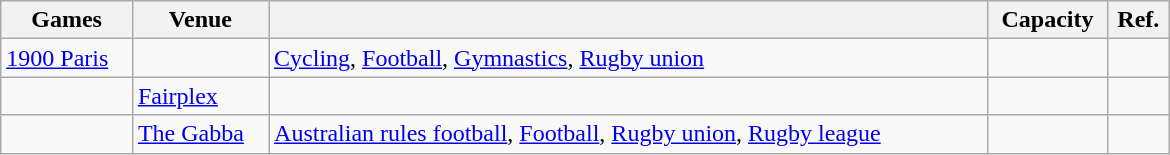<table class="wikitable sortable" width=780px>
<tr>
<th>Games</th>
<th>Venue</th>
<th></th>
<th>Capacity</th>
<th>Ref.</th>
</tr>
<tr>
<td><a href='#'>1900 Paris</a></td>
<td></td>
<td><a href='#'>Cycling</a>, <a href='#'>Football</a>, <a href='#'>Gymnastics</a>, <a href='#'>Rugby union</a></td>
<td></td>
<td></td>
</tr>
<tr>
<td></td>
<td><a href='#'>Fairplex</a></td>
<td align=right></td>
<td align=center></td>
</tr>
<tr>
<td></td>
<td><a href='#'>The Gabba</a></td>
<td><a href='#'>Australian rules football</a>, <a href='#'>Football</a>, <a href='#'>Rugby union</a>, <a href='#'>Rugby league</a></td>
<td align=right></td>
<td align=center></td>
</tr>
</table>
